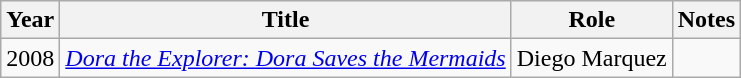<table class="wikitable sortable">
<tr>
<th>Year</th>
<th>Title</th>
<th>Role</th>
<th class="unsortable">Notes</th>
</tr>
<tr>
<td>2008</td>
<td><em><a href='#'>Dora the Explorer: Dora Saves the Mermaids</a></em></td>
<td>Diego Marquez</td>
<td></td>
</tr>
</table>
